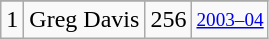<table class="wikitable">
<tr>
</tr>
<tr>
<td>1</td>
<td>Greg Davis</td>
<td>256</td>
<td style="font-size:80%;"><a href='#'>2003–04</a></td>
</tr>
</table>
